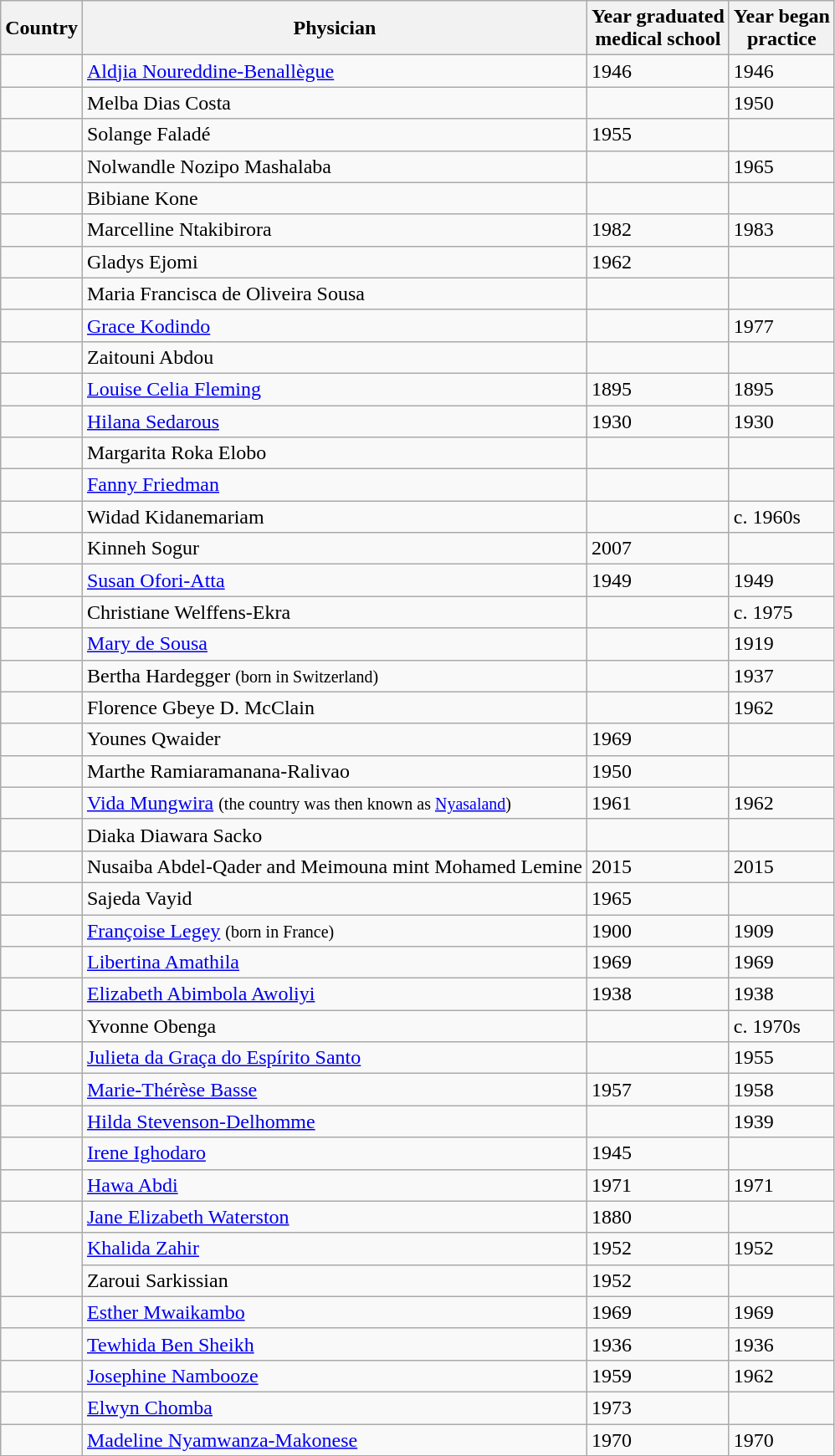<table class="wikitable">
<tr>
<th>Country</th>
<th>Physician</th>
<th>Year graduated<br>medical school</th>
<th>Year began<br>practice</th>
</tr>
<tr>
<td></td>
<td><a href='#'>Aldjia Noureddine-Benallègue</a></td>
<td>1946</td>
<td>1946</td>
</tr>
<tr>
<td></td>
<td>Melba Dias Costa</td>
<td></td>
<td>1950</td>
</tr>
<tr>
<td></td>
<td>Solange Faladé</td>
<td>1955</td>
<td></td>
</tr>
<tr>
<td></td>
<td>Nolwandle Nozipo Mashalaba</td>
<td></td>
<td>1965</td>
</tr>
<tr>
<td></td>
<td>Bibiane Kone</td>
<td></td>
<td></td>
</tr>
<tr>
<td></td>
<td>Marcelline Ntakibirora</td>
<td>1982</td>
<td>1983</td>
</tr>
<tr>
<td></td>
<td>Gladys Ejomi</td>
<td>1962</td>
<td></td>
</tr>
<tr>
<td></td>
<td>Maria Francisca de Oliveira Sousa</td>
<td></td>
<td></td>
</tr>
<tr>
<td></td>
<td><a href='#'>Grace Kodindo</a></td>
<td></td>
<td>1977</td>
</tr>
<tr>
<td></td>
<td>Zaitouni Abdou</td>
<td></td>
<td></td>
</tr>
<tr>
<td></td>
<td><a href='#'>Louise Celia Fleming</a></td>
<td>1895</td>
<td>1895</td>
</tr>
<tr>
<td></td>
<td><a href='#'>Hilana Sedarous</a></td>
<td>1930</td>
<td>1930</td>
</tr>
<tr>
<td></td>
<td>Margarita Roka Elobo</td>
<td></td>
<td></td>
</tr>
<tr>
<td></td>
<td><a href='#'>Fanny Friedman</a></td>
<td></td>
<td></td>
</tr>
<tr>
<td></td>
<td>Widad Kidanemariam</td>
<td></td>
<td>c. 1960s</td>
</tr>
<tr>
<td></td>
<td>Kinneh Sogur</td>
<td>2007</td>
<td></td>
</tr>
<tr>
<td></td>
<td><a href='#'>Susan Ofori-Atta</a></td>
<td>1949</td>
<td>1949</td>
</tr>
<tr>
<td></td>
<td>Christiane Welffens-Ekra</td>
<td></td>
<td>c. 1975</td>
</tr>
<tr>
<td></td>
<td><a href='#'>Mary de Sousa</a></td>
<td></td>
<td>1919</td>
</tr>
<tr>
<td></td>
<td>Bertha Hardegger <small>(born in Switzerland)</small></td>
<td></td>
<td>1937</td>
</tr>
<tr>
<td></td>
<td>Florence Gbeye D. McClain</td>
<td></td>
<td>1962</td>
</tr>
<tr>
<td></td>
<td>Younes Qwaider</td>
<td>1969</td>
<td></td>
</tr>
<tr>
<td></td>
<td>Marthe Ramiaramanana-Ralivao</td>
<td>1950</td>
<td></td>
</tr>
<tr>
<td></td>
<td><a href='#'>Vida Mungwira</a> <small>(the country was then known as <a href='#'>Nyasaland</a>)</small></td>
<td>1961</td>
<td>1962</td>
</tr>
<tr>
<td></td>
<td>Diaka Diawara Sacko</td>
<td></td>
<td></td>
</tr>
<tr>
<td></td>
<td>Nusaiba Abdel-Qader and Meimouna mint Mohamed Lemine</td>
<td>2015</td>
<td>2015</td>
</tr>
<tr>
<td></td>
<td>Sajeda Vayid</td>
<td>1965</td>
<td></td>
</tr>
<tr>
<td></td>
<td><a href='#'>Françoise Legey</a> <small>(born in France)</small></td>
<td>1900</td>
<td>1909</td>
</tr>
<tr>
<td></td>
<td><a href='#'>Libertina Amathila</a></td>
<td>1969</td>
<td>1969</td>
</tr>
<tr>
<td></td>
<td><a href='#'>Elizabeth Abimbola Awoliyi</a></td>
<td>1938</td>
<td>1938</td>
</tr>
<tr>
<td></td>
<td>Yvonne Obenga</td>
<td></td>
<td>c. 1970s</td>
</tr>
<tr>
<td></td>
<td><a href='#'>Julieta da Graça do Espírito Santo</a></td>
<td></td>
<td>1955</td>
</tr>
<tr>
<td></td>
<td><a href='#'>Marie-Thérèse Basse</a></td>
<td>1957</td>
<td>1958</td>
</tr>
<tr>
<td></td>
<td><a href='#'>Hilda Stevenson-Delhomme</a></td>
<td></td>
<td>1939</td>
</tr>
<tr>
<td></td>
<td><a href='#'>Irene Ighodaro</a></td>
<td>1945</td>
<td></td>
</tr>
<tr>
<td></td>
<td><a href='#'>Hawa Abdi</a></td>
<td>1971</td>
<td>1971</td>
</tr>
<tr>
<td></td>
<td><a href='#'>Jane Elizabeth Waterston</a></td>
<td>1880</td>
<td></td>
</tr>
<tr>
<td rowspan="2"></td>
<td><a href='#'>Khalida Zahir</a></td>
<td>1952</td>
<td>1952</td>
</tr>
<tr>
<td>Zaroui Sarkissian</td>
<td>1952</td>
<td></td>
</tr>
<tr>
<td></td>
<td><a href='#'>Esther Mwaikambo</a></td>
<td>1969</td>
<td>1969</td>
</tr>
<tr>
<td></td>
<td><a href='#'>Tewhida Ben Sheikh</a></td>
<td>1936</td>
<td>1936</td>
</tr>
<tr>
<td></td>
<td><a href='#'>Josephine Nambooze</a></td>
<td>1959</td>
<td>1962</td>
</tr>
<tr>
<td></td>
<td><a href='#'>Elwyn Chomba</a></td>
<td>1973</td>
<td></td>
</tr>
<tr>
<td></td>
<td><a href='#'>Madeline Nyamwanza-Makonese</a></td>
<td>1970</td>
<td>1970</td>
</tr>
</table>
